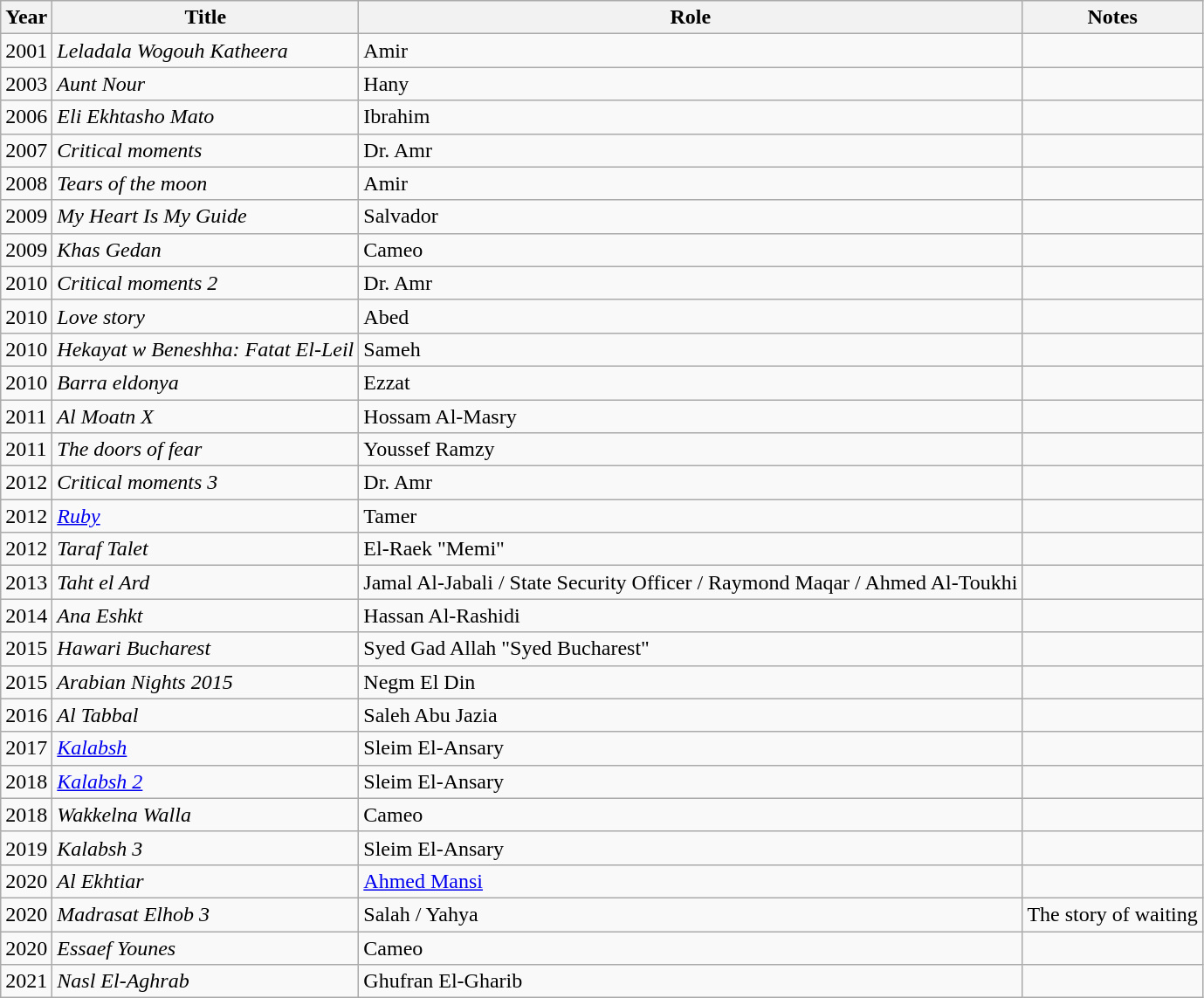<table class="wikitable sortable">
<tr>
<th>Year</th>
<th class="unsortable">Title</th>
<th class="unsortable">Role</th>
<th class="unsortable">Notes</th>
</tr>
<tr>
<td>2001</td>
<td><em>Leladala Wogouh Katheera</em></td>
<td>Amir</td>
<td></td>
</tr>
<tr>
<td>2003</td>
<td><em>Aunt Nour</em></td>
<td>Hany</td>
<td></td>
</tr>
<tr>
<td>2006</td>
<td><em>Eli Ekhtasho Mato</em></td>
<td>Ibrahim</td>
<td></td>
</tr>
<tr>
<td>2007</td>
<td><em>Critical moments</em></td>
<td>Dr. Amr</td>
<td></td>
</tr>
<tr>
<td>2008</td>
<td><em>Tears of the moon</em></td>
<td>Amir</td>
<td></td>
</tr>
<tr>
<td>2009</td>
<td><em>My Heart Is My Guide</em></td>
<td>Salvador</td>
<td></td>
</tr>
<tr>
<td>2009</td>
<td><em>Khas Gedan</em></td>
<td>Cameo</td>
<td></td>
</tr>
<tr>
<td>2010</td>
<td><em>Critical moments 2</em></td>
<td>Dr. Amr</td>
<td></td>
</tr>
<tr>
<td>2010</td>
<td><em>Love story</em></td>
<td>Abed</td>
<td></td>
</tr>
<tr>
<td>2010</td>
<td><em>Hekayat w Beneshha: Fatat El-Leil</em></td>
<td>Sameh</td>
<td></td>
</tr>
<tr>
<td>2010</td>
<td><em>Barra eldonya</em></td>
<td>Ezzat</td>
<td></td>
</tr>
<tr>
<td>2011</td>
<td><em>Al Moatn X</em></td>
<td>Hossam Al-Masry</td>
<td></td>
</tr>
<tr>
<td>2011</td>
<td><em>The doors of fear</em></td>
<td>Youssef Ramzy</td>
<td></td>
</tr>
<tr>
<td>2012</td>
<td><em>Critical moments 3</em></td>
<td>Dr. Amr</td>
<td></td>
</tr>
<tr>
<td>2012</td>
<td><em><a href='#'>Ruby</a></em></td>
<td>Tamer</td>
<td></td>
</tr>
<tr>
<td>2012</td>
<td><em>Taraf Talet</em></td>
<td>El-Raek "Memi"</td>
<td></td>
</tr>
<tr>
<td>2013</td>
<td><em>Taht el Ard</em></td>
<td>Jamal Al-Jabali / State Security Officer / Raymond Maqar / Ahmed Al-Toukhi</td>
<td></td>
</tr>
<tr>
<td>2014</td>
<td><em>Ana Eshkt</em></td>
<td>Hassan Al-Rashidi</td>
<td></td>
</tr>
<tr>
<td>2015</td>
<td><em>Hawari Bucharest</em></td>
<td>Syed Gad Allah "Syed Bucharest"</td>
<td></td>
</tr>
<tr>
<td>2015</td>
<td><em>Arabian Nights 2015</em></td>
<td>Negm El Din</td>
<td></td>
</tr>
<tr>
<td>2016</td>
<td><em>Al Tabbal</em></td>
<td>Saleh Abu Jazia</td>
<td></td>
</tr>
<tr>
<td>2017</td>
<td><em><a href='#'>Kalabsh</a></em></td>
<td>Sleim El-Ansary</td>
<td></td>
</tr>
<tr>
<td>2018</td>
<td><em><a href='#'>Kalabsh 2</a></em></td>
<td>Sleim El-Ansary</td>
<td></td>
</tr>
<tr>
<td>2018</td>
<td><em>Wakkelna Walla</em></td>
<td>Cameo</td>
<td></td>
</tr>
<tr>
<td>2019</td>
<td><em>Kalabsh 3</em></td>
<td>Sleim El-Ansary</td>
<td></td>
</tr>
<tr>
<td>2020</td>
<td><em>Al Ekhtiar</em></td>
<td><a href='#'>Ahmed Mansi</a></td>
<td></td>
</tr>
<tr>
<td>2020</td>
<td><em>Madrasat Elhob 3</em></td>
<td>Salah / Yahya</td>
<td>The story of waiting</td>
</tr>
<tr>
<td>2020</td>
<td><em>Essaef Younes</em></td>
<td>Cameo</td>
<td></td>
</tr>
<tr>
<td>2021</td>
<td><em>Nasl El-Aghrab</em></td>
<td>Ghufran El-Gharib</td>
<td></td>
</tr>
</table>
